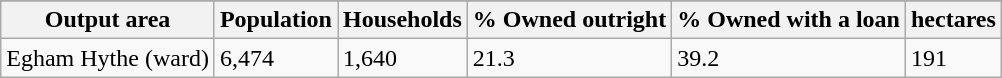<table class="wikitable">
<tr>
</tr>
<tr>
<th>Output area</th>
<th>Population</th>
<th>Households</th>
<th>% Owned outright</th>
<th>% Owned with a loan</th>
<th>hectares</th>
</tr>
<tr>
<td>Egham Hythe (ward)</td>
<td>6,474</td>
<td>1,640</td>
<td>21.3</td>
<td>39.2</td>
<td>191</td>
</tr>
</table>
